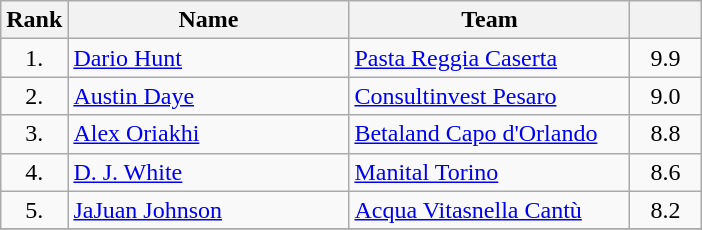<table class="wikitable" style="text-align: center;">
<tr>
<th>Rank</th>
<th width=180>Name</th>
<th width=180>Team</th>
<th width=40></th>
</tr>
<tr>
<td>1.</td>
<td align="left"> <a href='#'>Dario Hunt</a></td>
<td style="text-align:left;"><a href='#'>Pasta Reggia Caserta</a></td>
<td>9.9</td>
</tr>
<tr>
<td>2.</td>
<td align="left"> <a href='#'>Austin Daye</a></td>
<td style="text-align:left;"><a href='#'>Consultinvest Pesaro</a></td>
<td>9.0</td>
</tr>
<tr>
<td>3.</td>
<td align="left"> <a href='#'>Alex Oriakhi</a></td>
<td style="text-align:left;"><a href='#'>Betaland Capo d'Orlando</a></td>
<td>8.8</td>
</tr>
<tr>
<td>4.</td>
<td align="left"> <a href='#'>D. J. White</a></td>
<td style="text-align:left;"><a href='#'>Manital Torino</a></td>
<td>8.6</td>
</tr>
<tr>
<td>5.</td>
<td align="left"> <a href='#'>JaJuan Johnson</a></td>
<td style="text-align:left;"><a href='#'>Acqua Vitasnella Cantù</a></td>
<td>8.2</td>
</tr>
<tr>
</tr>
</table>
